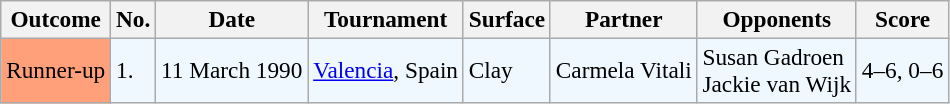<table class="sortable wikitable" style=font-size:97%>
<tr>
<th>Outcome</th>
<th>No.</th>
<th>Date</th>
<th>Tournament</th>
<th>Surface</th>
<th>Partner</th>
<th>Opponents</th>
<th>Score</th>
</tr>
<tr bgcolor="#f0f8ff">
<td bgcolor="FFA07A">Runner-up</td>
<td>1.</td>
<td>11 March 1990</td>
<td><a href='#'>Valencia</a>, Spain</td>
<td>Clay</td>
<td> Carmela Vitali</td>
<td> Susan Gadroen <br>  Jackie van Wijk</td>
<td>4–6, 0–6</td>
</tr>
</table>
